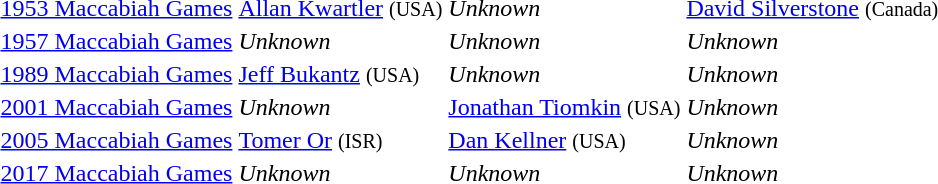<table>
<tr>
<td><a href='#'>1953 Maccabiah Games</a></td>
<td> <a href='#'>Allan Kwartler</a> <small>(USA)</small></td>
<td><em>Unknown</em></td>
<td> <a href='#'>David Silverstone</a> <small>(Canada)</small></td>
</tr>
<tr>
<td><a href='#'>1957 Maccabiah Games</a></td>
<td><em>Unknown</em></td>
<td><em>Unknown</em></td>
<td><em>Unknown</em></td>
</tr>
<tr>
<td><a href='#'>1989 Maccabiah Games</a></td>
<td> <a href='#'>Jeff Bukantz</a> <small>(USA)</small></td>
<td><em>Unknown</em></td>
<td><em>Unknown</em></td>
</tr>
<tr>
<td><a href='#'>2001 Maccabiah Games</a></td>
<td><em>Unknown</em></td>
<td> <a href='#'>Jonathan Tiomkin</a> <small>(USA)</small></td>
<td><em>Unknown</em></td>
</tr>
<tr>
<td><a href='#'>2005 Maccabiah Games</a></td>
<td> <a href='#'>Tomer Or</a> <small>(ISR)</small></td>
<td> <a href='#'>Dan Kellner</a> <small>(USA)</small></td>
<td><em>Unknown</em></td>
</tr>
<tr>
<td><a href='#'>2017 Maccabiah Games</a></td>
<td><em>Unknown</em></td>
<td><em>Unknown</em></td>
<td><em>Unknown</em></td>
</tr>
</table>
